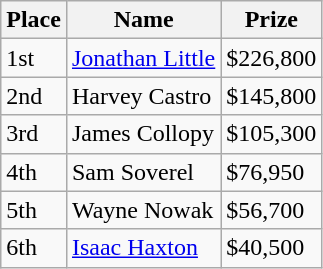<table class="wikitable">
<tr>
<th>Place</th>
<th>Name</th>
<th>Prize</th>
</tr>
<tr>
<td>1st</td>
<td> <a href='#'>Jonathan Little</a></td>
<td>$226,800</td>
</tr>
<tr>
<td>2nd</td>
<td> Harvey Castro</td>
<td>$145,800</td>
</tr>
<tr>
<td>3rd</td>
<td> James Collopy</td>
<td>$105,300</td>
</tr>
<tr>
<td>4th</td>
<td> Sam Soverel</td>
<td>$76,950</td>
</tr>
<tr>
<td>5th</td>
<td> Wayne Nowak</td>
<td>$56,700</td>
</tr>
<tr>
<td>6th</td>
<td> <a href='#'>Isaac Haxton</a></td>
<td>$40,500</td>
</tr>
</table>
